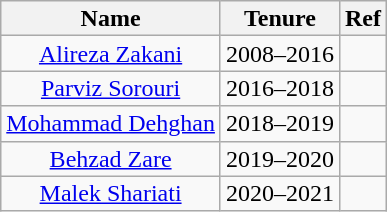<table class="wikitable" style="text-align:center; font-size:100%; line-height:16px;">
<tr>
<th>Name</th>
<th>Tenure</th>
<th>Ref</th>
</tr>
<tr>
<td><a href='#'>Alireza Zakani</a></td>
<td>2008–2016</td>
<td></td>
</tr>
<tr>
<td><a href='#'>Parviz Sorouri</a></td>
<td>2016–2018</td>
<td></td>
</tr>
<tr>
<td><a href='#'>Mohammad Dehghan</a></td>
<td>2018–2019</td>
<td></td>
</tr>
<tr>
<td><a href='#'>Behzad Zare</a></td>
<td>2019–2020</td>
<td></td>
</tr>
<tr>
<td><a href='#'>Malek Shariati</a></td>
<td>2020–2021</td>
<td></td>
</tr>
</table>
